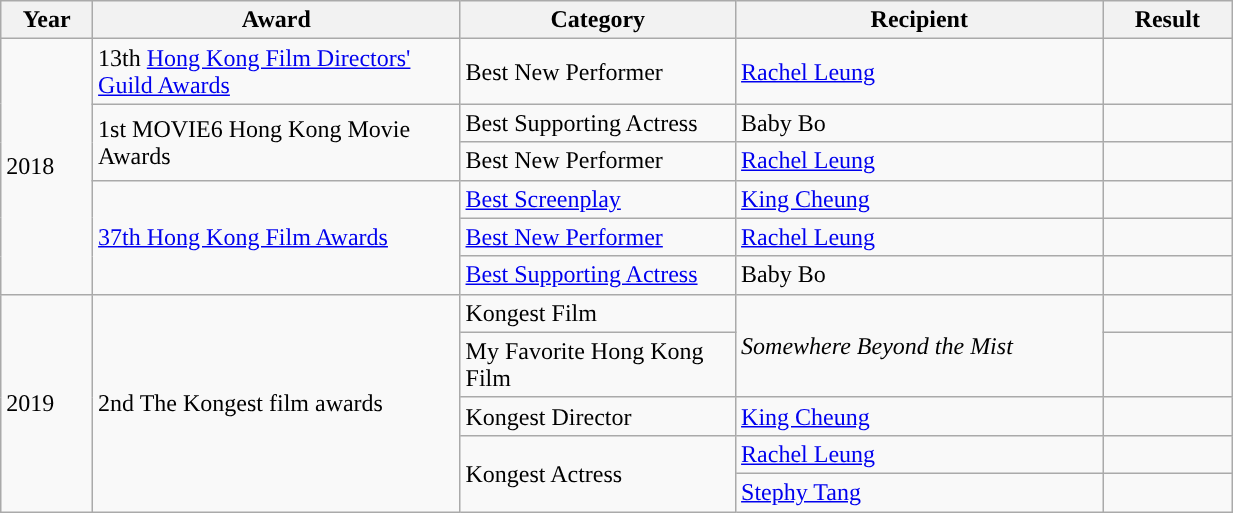<table class="wikitable" width="65%">
<tr align=center>
<th width="5%">Year</th>
<th width="20%">Award</th>
<th width="15%">Category</th>
<th width="20%">Recipient</th>
<th width="7%">Result</th>
</tr>
<tr>
<td rowspan="6">2018</td>
<td>13th <a href='#'>Hong Kong Film Directors' Guild Awards</a></td>
<td>Best New Performer</td>
<td><a href='#'>Rachel Leung</a></td>
<td></td>
</tr>
<tr>
<td rowspan="2">1st MOVIE6 Hong Kong Movie Awards</td>
<td>Best Supporting Actress</td>
<td>Baby Bo</td>
<td></td>
</tr>
<tr>
<td>Best New Performer</td>
<td><a href='#'>Rachel Leung</a></td>
<td></td>
</tr>
<tr>
<td rowspan="3"><a href='#'>37th Hong Kong Film Awards</a></td>
<td><a href='#'>Best Screenplay</a></td>
<td><a href='#'>King Cheung</a></td>
<td></td>
</tr>
<tr>
<td><a href='#'>Best New Performer</a></td>
<td><a href='#'>Rachel Leung</a></td>
<td></td>
</tr>
<tr>
<td><a href='#'>Best Supporting Actress</a></td>
<td>Baby Bo</td>
<td></td>
</tr>
<tr>
<td rowspan="5">2019</td>
<td rowspan="5">2nd The Kongest film awards</td>
<td>Kongest Film</td>
<td rowspan="2"><em>Somewhere Beyond the Mist</em></td>
<td></td>
</tr>
<tr>
<td>My Favorite Hong Kong Film</td>
<td></td>
</tr>
<tr>
<td>Kongest Director</td>
<td><a href='#'>King Cheung</a></td>
<td></td>
</tr>
<tr>
<td rowspan="2">Kongest Actress</td>
<td><a href='#'>Rachel Leung</a></td>
<td></td>
</tr>
<tr>
<td><a href='#'>Stephy Tang</a></td>
<td></td>
</tr>
</table>
